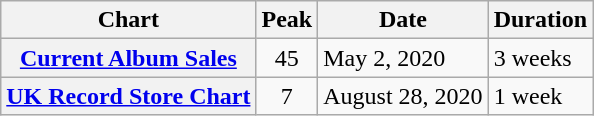<table class="wikitable plainrowheaders">
<tr>
<th scope="col">Chart</th>
<th scope="col">Peak</th>
<th scope="col">Date</th>
<th scope="col">Duration</th>
</tr>
<tr>
<th scope="row"><a href='#'>Current Album Sales</a></th>
<td style="text-align:center;">45</td>
<td>May 2, 2020</td>
<td>3 weeks</td>
</tr>
<tr>
<th scope="row"><a href='#'>UK Record Store Chart</a></th>
<td style="text-align:center;">7</td>
<td>August 28, 2020</td>
<td>1 week</td>
</tr>
</table>
